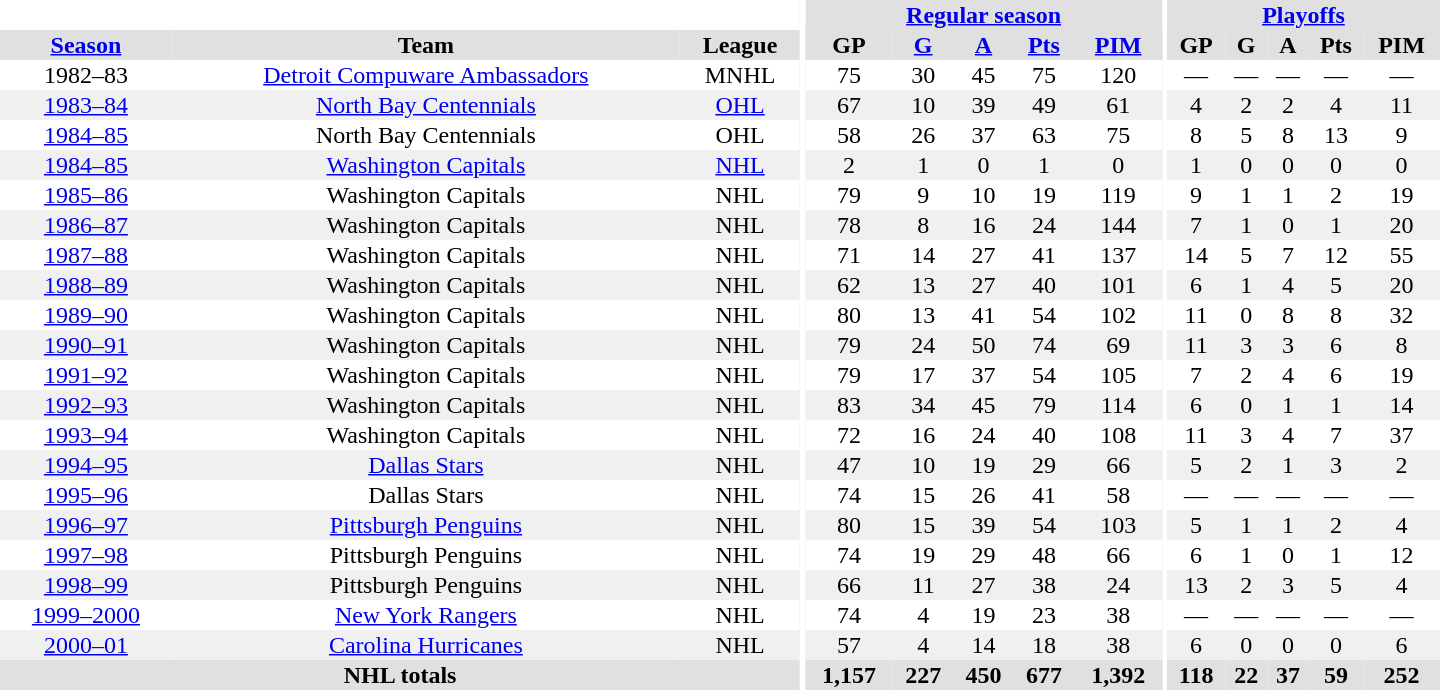<table border="0" cellpadding="1" cellspacing="0" style="text-align:center; width:60em">
<tr bgcolor="#e0e0e0">
<th colspan="3"  bgcolor="#ffffff"></th>
<th rowspan="100" bgcolor="#ffffff"></th>
<th colspan="5"><a href='#'>Regular season</a></th>
<th rowspan="100" bgcolor="#ffffff"></th>
<th colspan="5"><a href='#'>Playoffs</a></th>
</tr>
<tr bgcolor="#e0e0e0">
<th><a href='#'>Season</a></th>
<th>Team</th>
<th>League</th>
<th>GP</th>
<th><a href='#'>G</a></th>
<th><a href='#'>A</a></th>
<th><a href='#'>Pts</a></th>
<th><a href='#'>PIM</a></th>
<th>GP</th>
<th>G</th>
<th>A</th>
<th>Pts</th>
<th>PIM</th>
</tr>
<tr>
<td>1982–83</td>
<td><a href='#'>Detroit Compuware Ambassadors</a></td>
<td>MNHL</td>
<td>75</td>
<td>30</td>
<td>45</td>
<td>75</td>
<td>120</td>
<td>—</td>
<td>—</td>
<td>—</td>
<td>—</td>
<td>—</td>
</tr>
<tr bgcolor="#f0f0f0">
<td><a href='#'>1983–84</a></td>
<td><a href='#'>North Bay Centennials</a></td>
<td><a href='#'>OHL</a></td>
<td>67</td>
<td>10</td>
<td>39</td>
<td>49</td>
<td>61</td>
<td>4</td>
<td>2</td>
<td>2</td>
<td>4</td>
<td>11</td>
</tr>
<tr>
<td><a href='#'>1984–85</a></td>
<td>North Bay Centennials</td>
<td>OHL</td>
<td>58</td>
<td>26</td>
<td>37</td>
<td>63</td>
<td>75</td>
<td>8</td>
<td>5</td>
<td>8</td>
<td>13</td>
<td>9</td>
</tr>
<tr bgcolor="#f0f0f0">
<td><a href='#'>1984–85</a></td>
<td><a href='#'>Washington Capitals</a></td>
<td><a href='#'>NHL</a></td>
<td>2</td>
<td>1</td>
<td>0</td>
<td>1</td>
<td>0</td>
<td>1</td>
<td>0</td>
<td>0</td>
<td>0</td>
<td>0</td>
</tr>
<tr>
<td><a href='#'>1985–86</a></td>
<td>Washington Capitals</td>
<td>NHL</td>
<td>79</td>
<td>9</td>
<td>10</td>
<td>19</td>
<td>119</td>
<td>9</td>
<td>1</td>
<td>1</td>
<td>2</td>
<td>19</td>
</tr>
<tr bgcolor="#f0f0f0">
<td><a href='#'>1986–87</a></td>
<td>Washington Capitals</td>
<td>NHL</td>
<td>78</td>
<td>8</td>
<td>16</td>
<td>24</td>
<td>144</td>
<td>7</td>
<td>1</td>
<td>0</td>
<td>1</td>
<td>20</td>
</tr>
<tr>
<td><a href='#'>1987–88</a></td>
<td>Washington Capitals</td>
<td>NHL</td>
<td>71</td>
<td>14</td>
<td>27</td>
<td>41</td>
<td>137</td>
<td>14</td>
<td>5</td>
<td>7</td>
<td>12</td>
<td>55</td>
</tr>
<tr bgcolor="#f0f0f0">
<td><a href='#'>1988–89</a></td>
<td>Washington Capitals</td>
<td>NHL</td>
<td>62</td>
<td>13</td>
<td>27</td>
<td>40</td>
<td>101</td>
<td>6</td>
<td>1</td>
<td>4</td>
<td>5</td>
<td>20</td>
</tr>
<tr>
<td><a href='#'>1989–90</a></td>
<td>Washington Capitals</td>
<td>NHL</td>
<td>80</td>
<td>13</td>
<td>41</td>
<td>54</td>
<td>102</td>
<td>11</td>
<td>0</td>
<td>8</td>
<td>8</td>
<td>32</td>
</tr>
<tr bgcolor="#f0f0f0">
<td><a href='#'>1990–91</a></td>
<td>Washington Capitals</td>
<td>NHL</td>
<td>79</td>
<td>24</td>
<td>50</td>
<td>74</td>
<td>69</td>
<td>11</td>
<td>3</td>
<td>3</td>
<td>6</td>
<td>8</td>
</tr>
<tr>
<td><a href='#'>1991–92</a></td>
<td>Washington Capitals</td>
<td>NHL</td>
<td>79</td>
<td>17</td>
<td>37</td>
<td>54</td>
<td>105</td>
<td>7</td>
<td>2</td>
<td>4</td>
<td>6</td>
<td>19</td>
</tr>
<tr bgcolor="#f0f0f0">
<td><a href='#'>1992–93</a></td>
<td>Washington Capitals</td>
<td>NHL</td>
<td>83</td>
<td>34</td>
<td>45</td>
<td>79</td>
<td>114</td>
<td>6</td>
<td>0</td>
<td>1</td>
<td>1</td>
<td>14</td>
</tr>
<tr>
<td><a href='#'>1993–94</a></td>
<td>Washington Capitals</td>
<td>NHL</td>
<td>72</td>
<td>16</td>
<td>24</td>
<td>40</td>
<td>108</td>
<td>11</td>
<td>3</td>
<td>4</td>
<td>7</td>
<td>37</td>
</tr>
<tr bgcolor="#f0f0f0">
<td><a href='#'>1994–95</a></td>
<td><a href='#'>Dallas Stars</a></td>
<td>NHL</td>
<td>47</td>
<td>10</td>
<td>19</td>
<td>29</td>
<td>66</td>
<td>5</td>
<td>2</td>
<td>1</td>
<td>3</td>
<td>2</td>
</tr>
<tr>
<td><a href='#'>1995–96</a></td>
<td>Dallas Stars</td>
<td>NHL</td>
<td>74</td>
<td>15</td>
<td>26</td>
<td>41</td>
<td>58</td>
<td>—</td>
<td>—</td>
<td>—</td>
<td>—</td>
<td>—</td>
</tr>
<tr bgcolor="#f0f0f0">
<td><a href='#'>1996–97</a></td>
<td><a href='#'>Pittsburgh Penguins</a></td>
<td>NHL</td>
<td>80</td>
<td>15</td>
<td>39</td>
<td>54</td>
<td>103</td>
<td>5</td>
<td>1</td>
<td>1</td>
<td>2</td>
<td>4</td>
</tr>
<tr>
<td><a href='#'>1997–98</a></td>
<td>Pittsburgh Penguins</td>
<td>NHL</td>
<td>74</td>
<td>19</td>
<td>29</td>
<td>48</td>
<td>66</td>
<td>6</td>
<td>1</td>
<td>0</td>
<td>1</td>
<td>12</td>
</tr>
<tr bgcolor="#f0f0f0">
<td><a href='#'>1998–99</a></td>
<td>Pittsburgh Penguins</td>
<td>NHL</td>
<td>66</td>
<td>11</td>
<td>27</td>
<td>38</td>
<td>24</td>
<td>13</td>
<td>2</td>
<td>3</td>
<td>5</td>
<td>4</td>
</tr>
<tr>
<td><a href='#'>1999–2000</a></td>
<td><a href='#'>New York Rangers</a></td>
<td>NHL</td>
<td>74</td>
<td>4</td>
<td>19</td>
<td>23</td>
<td>38</td>
<td>—</td>
<td>—</td>
<td>—</td>
<td>—</td>
<td>—</td>
</tr>
<tr bgcolor="#f0f0f0">
<td><a href='#'>2000–01</a></td>
<td><a href='#'>Carolina Hurricanes</a></td>
<td>NHL</td>
<td>57</td>
<td>4</td>
<td>14</td>
<td>18</td>
<td>38</td>
<td>6</td>
<td>0</td>
<td>0</td>
<td>0</td>
<td>6</td>
</tr>
<tr style="background:#e0e0e0;">
<th colspan="3">NHL totals</th>
<th>1,157</th>
<th>227</th>
<th>450</th>
<th>677</th>
<th>1,392</th>
<th>118</th>
<th>22</th>
<th>37</th>
<th>59</th>
<th>252</th>
</tr>
</table>
